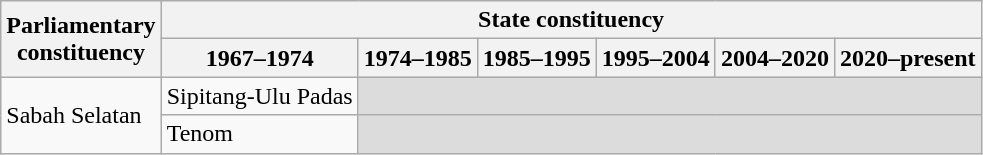<table class=wikitable>
<tr>
<th rowspan=2>Parliamentary<br>constituency</th>
<th colspan=6>State constituency</th>
</tr>
<tr>
<th>1967–1974</th>
<th>1974–1985</th>
<th>1985–1995</th>
<th>1995–2004</th>
<th>2004–2020</th>
<th>2020–present</th>
</tr>
<tr>
<td rowspan=3>Sabah Selatan</td>
<td>Sipitang-Ulu Padas</td>
<td colspan=5 bgcolor=dcdcdc></td>
</tr>
<tr>
<td>Tenom</td>
<td colspan=5 bgcolor=dcdcdc></td>
</tr>
</table>
